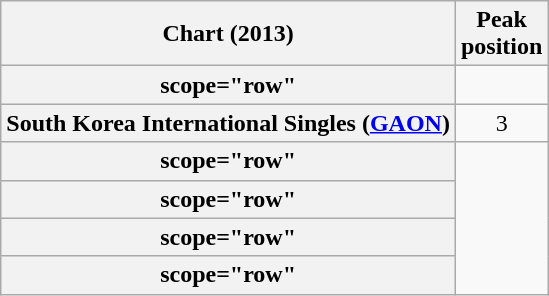<table class="wikitable sortable plainrowheaders">
<tr>
<th scope="col">Chart (2013)</th>
<th scope="col">Peak<br>position</th>
</tr>
<tr>
<th>scope="row" </th>
</tr>
<tr>
<th scope="row">South Korea International Singles (<a href='#'>GAON</a>)</th>
<td style="text-align:center;">3</td>
</tr>
<tr>
<th>scope="row" </th>
</tr>
<tr>
<th>scope="row"  </th>
</tr>
<tr>
<th>scope="row" </th>
</tr>
<tr>
<th>scope="row" </th>
</tr>
</table>
